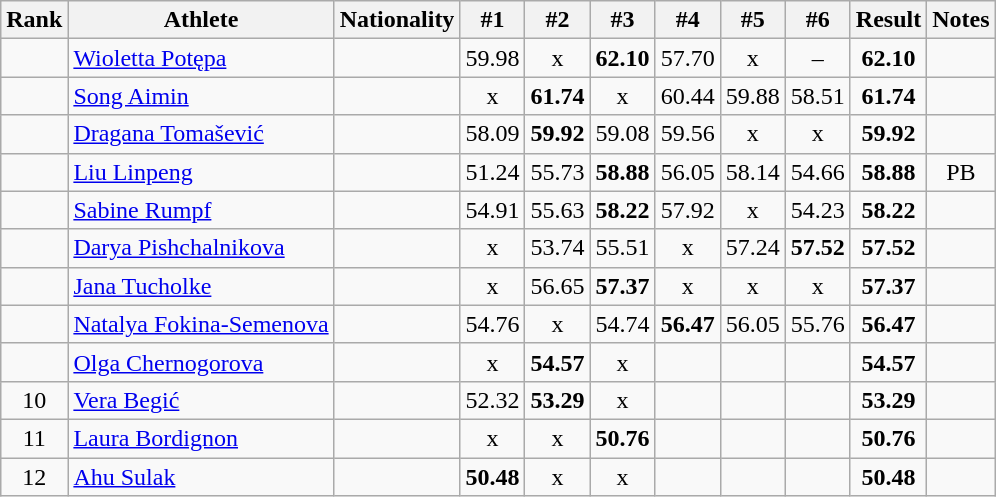<table class="wikitable sortable" style="text-align:center">
<tr>
<th>Rank</th>
<th>Athlete</th>
<th>Nationality</th>
<th>#1</th>
<th>#2</th>
<th>#3</th>
<th>#4</th>
<th>#5</th>
<th>#6</th>
<th>Result</th>
<th>Notes</th>
</tr>
<tr>
<td></td>
<td align="left"><a href='#'>Wioletta Potępa</a></td>
<td align=left></td>
<td>59.98</td>
<td>x</td>
<td><strong>62.10</strong></td>
<td>57.70</td>
<td>x</td>
<td>–</td>
<td><strong>62.10</strong></td>
<td></td>
</tr>
<tr>
<td></td>
<td align="left"><a href='#'>Song Aimin</a></td>
<td align=left></td>
<td>x</td>
<td><strong>61.74</strong></td>
<td>x</td>
<td>60.44</td>
<td>59.88</td>
<td>58.51</td>
<td><strong>61.74</strong></td>
<td></td>
</tr>
<tr>
<td></td>
<td align="left"><a href='#'>Dragana Tomašević</a></td>
<td align=left></td>
<td>58.09</td>
<td><strong>59.92</strong></td>
<td>59.08</td>
<td>59.56</td>
<td>x</td>
<td>x</td>
<td><strong>59.92</strong></td>
<td></td>
</tr>
<tr>
<td></td>
<td align="left"><a href='#'>Liu Linpeng</a></td>
<td align=left></td>
<td>51.24</td>
<td>55.73</td>
<td><strong>58.88</strong></td>
<td>56.05</td>
<td>58.14</td>
<td>54.66</td>
<td><strong>58.88</strong></td>
<td>PB</td>
</tr>
<tr>
<td></td>
<td align="left"><a href='#'>Sabine Rumpf</a></td>
<td align=left></td>
<td>54.91</td>
<td>55.63</td>
<td><strong>58.22</strong></td>
<td>57.92</td>
<td>x</td>
<td>54.23</td>
<td><strong>58.22</strong></td>
<td></td>
</tr>
<tr>
<td></td>
<td align="left"><a href='#'>Darya Pishchalnikova</a></td>
<td align=left></td>
<td>x</td>
<td>53.74</td>
<td>55.51</td>
<td>x</td>
<td>57.24</td>
<td><strong>57.52</strong></td>
<td><strong>57.52</strong></td>
<td></td>
</tr>
<tr>
<td></td>
<td align="left"><a href='#'>Jana Tucholke</a></td>
<td align=left></td>
<td>x</td>
<td>56.65</td>
<td><strong>57.37</strong></td>
<td>x</td>
<td>x</td>
<td>x</td>
<td><strong>57.37</strong></td>
<td></td>
</tr>
<tr>
<td></td>
<td align="left"><a href='#'>Natalya Fokina-Semenova</a></td>
<td align=left></td>
<td>54.76</td>
<td>x</td>
<td>54.74</td>
<td><strong>56.47</strong></td>
<td>56.05</td>
<td>55.76</td>
<td><strong>56.47</strong></td>
<td></td>
</tr>
<tr>
<td></td>
<td align="left"><a href='#'>Olga Chernogorova</a></td>
<td align=left></td>
<td>x</td>
<td><strong>54.57</strong></td>
<td>x</td>
<td></td>
<td></td>
<td></td>
<td><strong>54.57</strong></td>
<td></td>
</tr>
<tr>
<td>10</td>
<td align="left"><a href='#'>Vera Begić</a></td>
<td align=left></td>
<td>52.32</td>
<td><strong>53.29</strong></td>
<td>x</td>
<td></td>
<td></td>
<td></td>
<td><strong>53.29</strong></td>
<td></td>
</tr>
<tr>
<td>11</td>
<td align="left"><a href='#'>Laura Bordignon</a></td>
<td align=left></td>
<td>x</td>
<td>x</td>
<td><strong>50.76</strong></td>
<td></td>
<td></td>
<td></td>
<td><strong>50.76</strong></td>
<td></td>
</tr>
<tr>
<td>12</td>
<td align="left"><a href='#'>Ahu Sulak</a></td>
<td align=left></td>
<td><strong>50.48</strong></td>
<td>x</td>
<td>x</td>
<td></td>
<td></td>
<td></td>
<td><strong>50.48</strong></td>
<td></td>
</tr>
</table>
